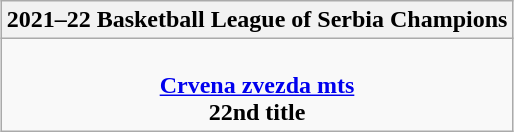<table class=wikitable style="text-align:center; margin:auto">
<tr>
<th>2021–22 Basketball League of Serbia Champions</th>
</tr>
<tr>
<td><br><strong><a href='#'>Crvena zvezda mts</a></strong><br><strong>22nd title</strong></td>
</tr>
</table>
